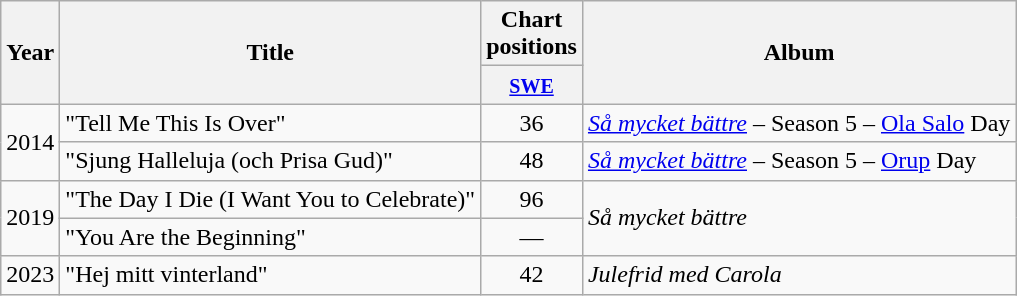<table class="wikitable">
<tr>
<th scope="col" rowspan="2">Year</th>
<th scope="col" rowspan="2">Title</th>
<th scope="col" colspan="1">Chart positions</th>
<th scope="col" rowspan="2">Album</th>
</tr>
<tr>
<th scope="col" width="40"><small><a href='#'>SWE</a></small><br></th>
</tr>
<tr>
<td rowspan="2">2014</td>
<td>"Tell Me This Is Over"</td>
<td align="center">36</td>
<td><em><a href='#'>Så mycket bättre</a></em> – Season 5 – <a href='#'>Ola Salo</a> Day</td>
</tr>
<tr>
<td>"Sjung Halleluja (och Prisa Gud)"</td>
<td align="center">48</td>
<td><em><a href='#'>Så mycket bättre</a></em> – Season 5 – <a href='#'>Orup</a> Day</td>
</tr>
<tr>
<td rowspan="2">2019</td>
<td>"The Day I Die (I Want You to Celebrate)"</td>
<td align="center">96<br></td>
<td rowspan="2"><em>Så mycket bättre</em></td>
</tr>
<tr>
<td>"You Are the Beginning"</td>
<td align="center">—</td>
</tr>
<tr>
<td>2023</td>
<td>"Hej mitt vinterland"</td>
<td align="center">42<br></td>
<td><em>Julefrid med Carola</em></td>
</tr>
</table>
